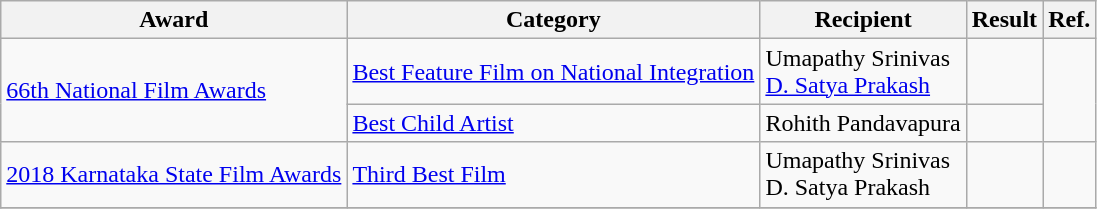<table class="wikitable">
<tr>
<th>Award</th>
<th>Category</th>
<th>Recipient</th>
<th>Result</th>
<th>Ref.</th>
</tr>
<tr>
<td rowspan=2><a href='#'>66th National Film Awards</a></td>
<td><a href='#'>Best Feature Film on National Integration</a></td>
<td>Umapathy Srinivas <br> <a href='#'>D. Satya Prakash</a></td>
<td></td>
<td rowspan=2></td>
</tr>
<tr>
<td><a href='#'>Best Child Artist</a></td>
<td>Rohith Pandavapura</td>
<td></td>
</tr>
<tr>
<td><a href='#'>2018 Karnataka State Film Awards</a></td>
<td><a href='#'>Third Best Film</a></td>
<td>Umapathy Srinivas<br>D. Satya Prakash</td>
<td></td>
<td></td>
</tr>
<tr>
</tr>
</table>
